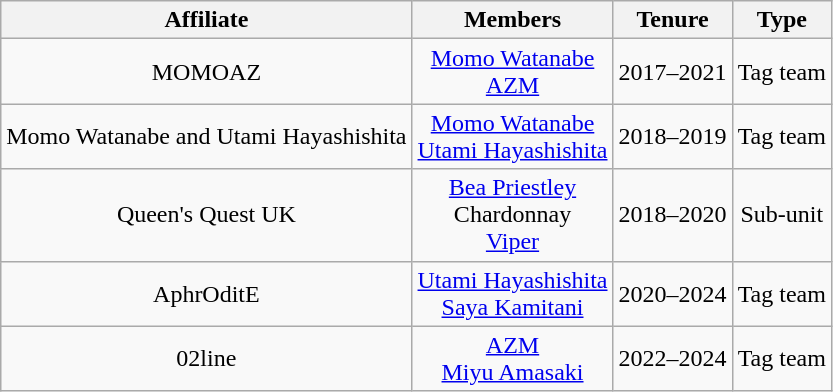<table class="wikitable sortable" style="text-align:center;">
<tr>
<th>Affiliate</th>
<th>Members</th>
<th>Tenure</th>
<th>Type</th>
</tr>
<tr>
<td>MOMOAZ</td>
<td><a href='#'>Momo Watanabe</a><br><a href='#'>AZM</a></td>
<td>2017–2021</td>
<td>Tag team</td>
</tr>
<tr>
<td>Momo Watanabe and Utami Hayashishita</td>
<td><a href='#'>Momo Watanabe</a><br><a href='#'>Utami Hayashishita</a></td>
<td>2018–2019</td>
<td>Tag team</td>
</tr>
<tr>
<td>Queen's Quest UK</td>
<td><a href='#'>Bea Priestley</a><br>Chardonnay<br><a href='#'>Viper</a></td>
<td>2018–2020</td>
<td>Sub-unit</td>
</tr>
<tr>
<td>AphrOditE</td>
<td><a href='#'>Utami Hayashishita</a><br><a href='#'>Saya Kamitani</a></td>
<td>2020–2024</td>
<td>Tag team</td>
</tr>
<tr>
<td>02line</td>
<td><a href='#'>AZM</a><br><a href='#'>Miyu Amasaki</a></td>
<td>2022–2024</td>
<td>Tag team</td>
</tr>
</table>
